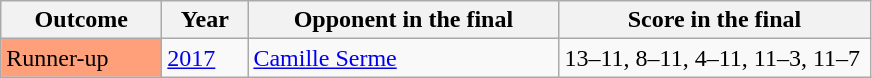<table class="sortable wikitable">
<tr>
<th width="100">Outcome</th>
<th width="50">Year</th>
<th width="200">Opponent in the final</th>
<th width="200">Score in the final</th>
</tr>
<tr>
<td bgcolor="ffa07a">Runner-up</td>
<td><a href='#'>2017</a></td>
<td> <a href='#'>Camille Serme</a></td>
<td>13–11, 8–11, 4–11, 11–3, 11–7</td>
</tr>
</table>
